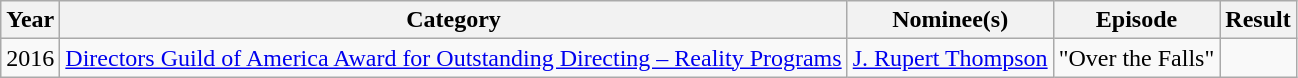<table class="wikitable">
<tr>
<th>Year</th>
<th>Category</th>
<th>Nominee(s)</th>
<th>Episode</th>
<th>Result</th>
</tr>
<tr>
<td>2016</td>
<td><a href='#'>Directors Guild of America Award for Outstanding Directing – Reality Programs</a></td>
<td><a href='#'>J. Rupert Thompson</a></td>
<td>"Over the Falls"</td>
<td></td>
</tr>
</table>
